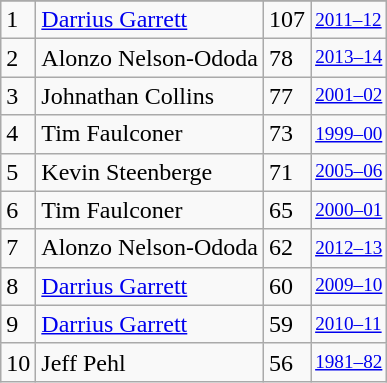<table class="wikitable">
<tr>
</tr>
<tr>
<td>1</td>
<td><a href='#'>Darrius Garrett</a></td>
<td>107</td>
<td style="font-size:80%;"><a href='#'>2011–12</a></td>
</tr>
<tr>
<td>2</td>
<td>Alonzo Nelson-Ododa</td>
<td>78</td>
<td style="font-size:80%;"><a href='#'>2013–14</a></td>
</tr>
<tr>
<td>3</td>
<td>Johnathan Collins</td>
<td>77</td>
<td style="font-size:80%;"><a href='#'>2001–02</a></td>
</tr>
<tr>
<td>4</td>
<td>Tim Faulconer</td>
<td>73</td>
<td style="font-size:80%;"><a href='#'>1999–00</a></td>
</tr>
<tr>
<td>5</td>
<td>Kevin Steenberge</td>
<td>71</td>
<td style="font-size:80%;"><a href='#'>2005–06</a></td>
</tr>
<tr>
<td>6</td>
<td>Tim Faulconer</td>
<td>65</td>
<td style="font-size:80%;"><a href='#'>2000–01</a></td>
</tr>
<tr>
<td>7</td>
<td>Alonzo Nelson-Ododa</td>
<td>62</td>
<td style="font-size:80%;"><a href='#'>2012–13</a></td>
</tr>
<tr>
<td>8</td>
<td><a href='#'>Darrius Garrett</a></td>
<td>60</td>
<td style="font-size:80%;"><a href='#'>2009–10</a></td>
</tr>
<tr>
<td>9</td>
<td><a href='#'>Darrius Garrett</a></td>
<td>59</td>
<td style="font-size:80%;"><a href='#'>2010–11</a></td>
</tr>
<tr>
<td>10</td>
<td>Jeff Pehl</td>
<td>56</td>
<td style="font-size:80%;"><a href='#'>1981–82</a></td>
</tr>
</table>
